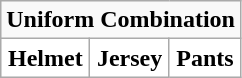<table class="wikitable">
<tr>
<td align="center" Colspan="3"><strong>Uniform Combination</strong></td>
</tr>
<tr align="center">
<th style="background:#FFFFFF;">Helmet</th>
<th style="background:#FFFFFF;">Jersey</th>
<th style="background:#FFFFFF;">Pants</th>
</tr>
</table>
